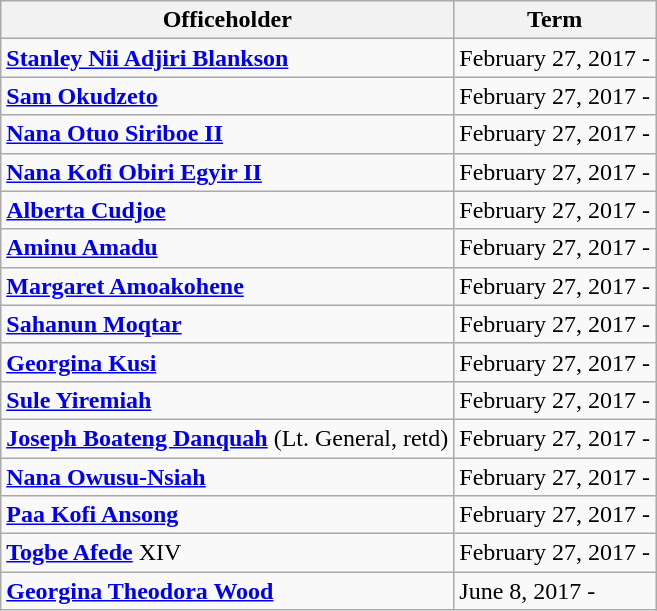<table class="wikitable sortable">
<tr>
<th>Officeholder</th>
<th>Term</th>
</tr>
<tr>
<td><strong><a href='#'>Stanley Nii Adjiri Blankson</a></strong></td>
<td>February 27, 2017 -</td>
</tr>
<tr>
<td><strong><a href='#'>Sam Okudzeto</a></strong></td>
<td>February 27, 2017 -</td>
</tr>
<tr>
<td><strong><a href='#'>Nana Otuo Siriboe II</a></strong></td>
<td>February 27, 2017 -</td>
</tr>
<tr>
<td><strong><a href='#'>Nana Kofi Obiri Egyir II</a></strong></td>
<td>February 27, 2017 -</td>
</tr>
<tr>
<td><strong><a href='#'>Alberta Cudjoe</a></strong></td>
<td>February 27, 2017 -</td>
</tr>
<tr>
<td><strong><a href='#'>Aminu Amadu</a></strong></td>
<td>February 27, 2017 -</td>
</tr>
<tr>
<td><strong><a href='#'>Margaret Amoakohene</a></strong></td>
<td>February 27, 2017 -</td>
</tr>
<tr>
<td><strong><a href='#'>Sahanun Moqtar</a></strong></td>
<td>February 27, 2017 -</td>
</tr>
<tr>
<td><strong><a href='#'>Georgina Kusi</a></strong></td>
<td>February 27, 2017 -</td>
</tr>
<tr>
<td><strong><a href='#'>Sule Yiremiah</a></strong></td>
<td>February 27, 2017 -</td>
</tr>
<tr>
<td><strong><a href='#'>Joseph Boateng Danquah</a></strong> (Lt. General, retd)</td>
<td>February 27, 2017 -</td>
</tr>
<tr>
<td><strong><a href='#'>Nana Owusu-Nsiah</a></strong></td>
<td>February 27, 2017 -</td>
</tr>
<tr>
<td><strong><a href='#'>Paa Kofi Ansong</a></strong></td>
<td>February 27, 2017 -</td>
</tr>
<tr>
<td><strong><a href='#'>Togbe Afede</a></strong> XIV</td>
<td>February 27, 2017 -</td>
</tr>
<tr>
<td><strong><a href='#'>Georgina Theodora Wood</a></strong></td>
<td>June 8, 2017 -</td>
</tr>
</table>
